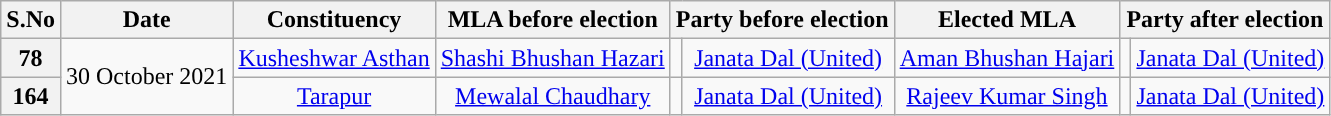<table class="wikitable sortable" style="text-align:center;">
<tr>
<th>S.No</th>
<th>Date</th>
<th>Constituency</th>
<th>MLA before election</th>
<th colspan="2">Party before election</th>
<th>Elected MLA</th>
<th colspan="2">Party after election</th>
</tr>
<tr>
<th>78</th>
<td Rowspan=2>30 October 2021</td>
<td><a href='#'>Kusheshwar Asthan</a></td>
<td><a href='#'>Shashi Bhushan Hazari</a></td>
<td bgcolor=></td>
<td><a href='#'>Janata Dal (United)</a></td>
<td><a href='#'>Aman Bhushan Hajari</a></td>
<td></td>
<td><a href='#'>Janata Dal (United)</a></td>
</tr>
<tr>
<th>164</th>
<td><a href='#'>Tarapur</a></td>
<td><a href='#'>Mewalal Chaudhary</a></td>
<td bgcolor=></td>
<td><a href='#'>Janata Dal (United)</a></td>
<td><a href='#'>Rajeev Kumar Singh</a></td>
<td></td>
<td><a href='#'>Janata Dal (United)</a></td>
</tr>
</table>
